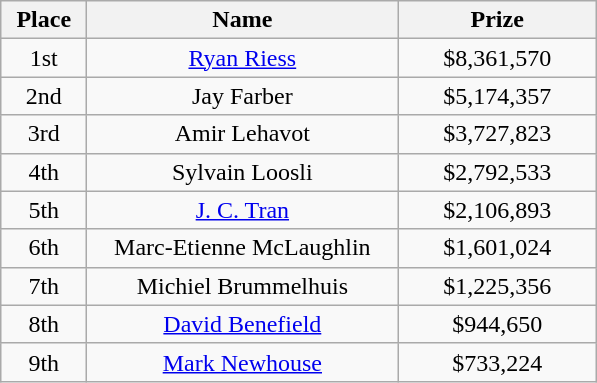<table class="wikitable">
<tr>
<th width="50">Place</th>
<th width="200">Name</th>
<th width="125">Prize</th>
</tr>
<tr>
<td align = "center">1st</td>
<td align = "center"><a href='#'>Ryan Riess</a></td>
<td align = "center">$8,361,570</td>
</tr>
<tr>
<td align = "center">2nd</td>
<td align = "center">Jay Farber</td>
<td align = "center">$5,174,357</td>
</tr>
<tr>
<td align = "center">3rd</td>
<td align = "center">Amir Lehavot</td>
<td align = "center">$3,727,823</td>
</tr>
<tr>
<td align = "center">4th</td>
<td align = "center">Sylvain Loosli</td>
<td align = "center">$2,792,533</td>
</tr>
<tr>
<td align = "center">5th</td>
<td align = "center"><a href='#'>J. C. Tran</a></td>
<td align = "center">$2,106,893</td>
</tr>
<tr>
<td align = "center">6th</td>
<td align = "center">Marc-Etienne McLaughlin</td>
<td align = "center">$1,601,024</td>
</tr>
<tr>
<td align = "center">7th</td>
<td align = "center">Michiel Brummelhuis</td>
<td align = "center">$1,225,356</td>
</tr>
<tr>
<td align = "center">8th</td>
<td align = "center"><a href='#'>David Benefield</a></td>
<td align = "center">$944,650</td>
</tr>
<tr>
<td align = "center">9th</td>
<td align = "center"><a href='#'>Mark Newhouse</a></td>
<td align = "center">$733,224</td>
</tr>
</table>
